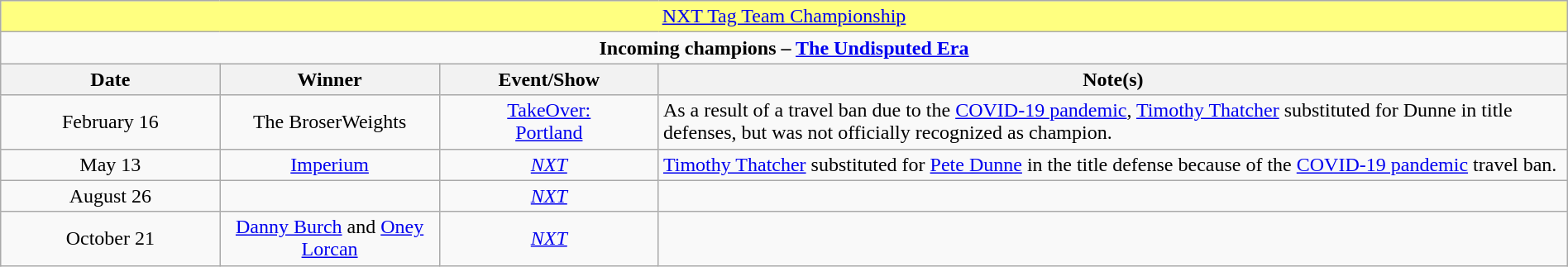<table class="wikitable" style="text-align:center; width:100%;">
<tr style="background:#FFFF80;">
<td colspan="4" style="text-align: center;"><a href='#'>NXT Tag Team Championship</a></td>
</tr>
<tr>
<td colspan="4" style="text-align: center;"><strong>Incoming champions – <a href='#'>The Undisputed Era</a> </strong></td>
</tr>
<tr>
<th width=14%>Date</th>
<th width=14%>Winner</th>
<th width=14%>Event/Show</th>
<th width=58%>Note(s)</th>
</tr>
<tr>
<td>February 16</td>
<td>The BroserWeights<br></td>
<td><a href='#'>TakeOver:<br>Portland</a></td>
<td style="text-align: left;">As a result of a travel ban due to the <a href='#'>COVID-19 pandemic</a>, <a href='#'>Timothy Thatcher</a> substituted for Dunne in title defenses, but was not officially recognized as champion.</td>
</tr>
<tr>
<td>May 13</td>
<td><a href='#'>Imperium</a><br></td>
<td><em><a href='#'>NXT</a></em></td>
<td style="text-align: left;"><a href='#'>Timothy Thatcher</a> substituted for <a href='#'>Pete Dunne</a> in the title defense because of the <a href='#'>COVID-19 pandemic</a> travel ban.</td>
</tr>
<tr>
<td>August 26</td>
<td><br></td>
<td><em><a href='#'>NXT</a></em></td>
<td></td>
</tr>
<tr>
<td>October 21</td>
<td><a href='#'>Danny Burch</a> and <a href='#'>Oney Lorcan</a></td>
<td><em><a href='#'>NXT</a></em></td>
<td></td>
</tr>
</table>
